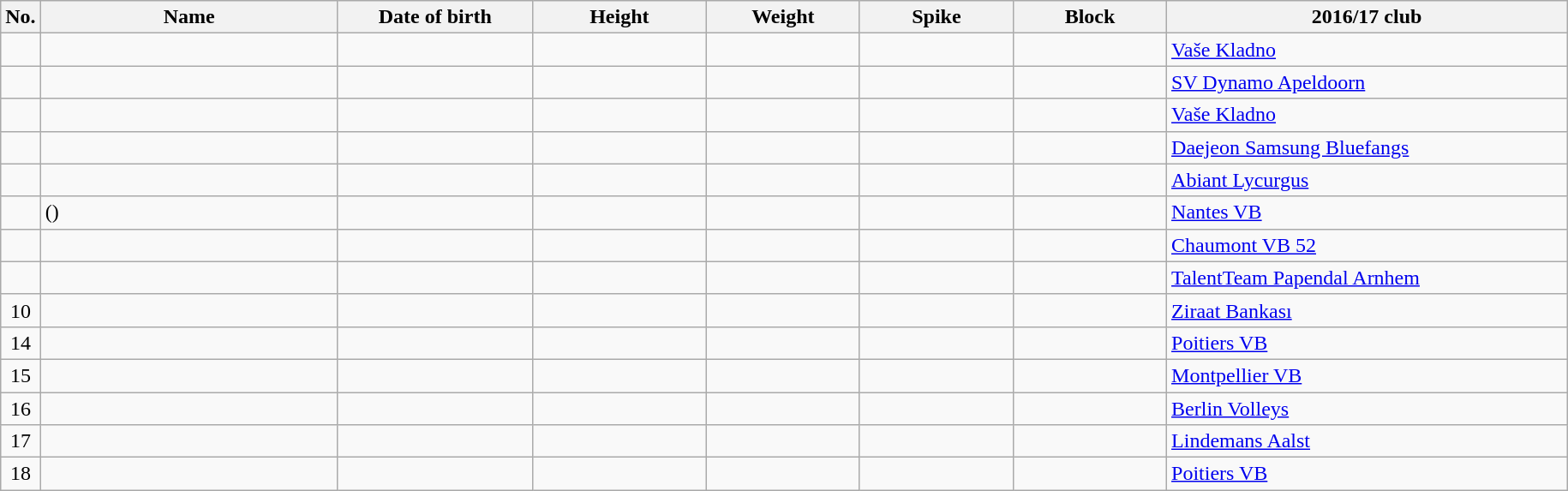<table class="wikitable sortable" style="font-size:100%; text-align:center;">
<tr>
<th>No.</th>
<th style="width:14em">Name</th>
<th style="width:9em">Date of birth</th>
<th style="width:8em">Height</th>
<th style="width:7em">Weight</th>
<th style="width:7em">Spike</th>
<th style="width:7em">Block</th>
<th style="width:19em">2016/17 club</th>
</tr>
<tr>
<td></td>
<td align=left></td>
<td align=right></td>
<td></td>
<td></td>
<td></td>
<td></td>
<td align=left> <a href='#'>Vaše Kladno</a></td>
</tr>
<tr>
<td></td>
<td align=left></td>
<td align=right></td>
<td></td>
<td></td>
<td></td>
<td></td>
<td align=left> <a href='#'>SV Dynamo Apeldoorn</a></td>
</tr>
<tr>
<td></td>
<td align=left></td>
<td align=right></td>
<td></td>
<td></td>
<td></td>
<td></td>
<td align=left> <a href='#'>Vaše Kladno</a></td>
</tr>
<tr>
<td></td>
<td align=left></td>
<td align=right></td>
<td></td>
<td></td>
<td></td>
<td></td>
<td align=left> <a href='#'>Daejeon Samsung Bluefangs</a></td>
</tr>
<tr>
<td></td>
<td align=left></td>
<td align=right></td>
<td></td>
<td></td>
<td></td>
<td></td>
<td align=left> <a href='#'>Abiant Lycurgus</a></td>
</tr>
<tr>
<td></td>
<td align=left> ()</td>
<td align=right></td>
<td></td>
<td></td>
<td></td>
<td></td>
<td align=left> <a href='#'>Nantes VB</a></td>
</tr>
<tr>
<td></td>
<td align=left></td>
<td align=right></td>
<td></td>
<td></td>
<td></td>
<td></td>
<td align=left> <a href='#'>Chaumont VB 52</a></td>
</tr>
<tr>
<td></td>
<td align=left></td>
<td align=right></td>
<td></td>
<td></td>
<td></td>
<td></td>
<td align=left> <a href='#'>TalentTeam Papendal Arnhem</a></td>
</tr>
<tr>
<td>10</td>
<td align=left></td>
<td align=right></td>
<td></td>
<td></td>
<td></td>
<td></td>
<td align=left> <a href='#'>Ziraat Bankası</a></td>
</tr>
<tr>
<td>14</td>
<td align=left></td>
<td align=right></td>
<td></td>
<td></td>
<td></td>
<td></td>
<td align=left> <a href='#'>Poitiers VB</a></td>
</tr>
<tr>
<td>15</td>
<td align=left></td>
<td align=right></td>
<td></td>
<td></td>
<td></td>
<td></td>
<td align=left> <a href='#'>Montpellier VB</a></td>
</tr>
<tr>
<td>16</td>
<td align=left></td>
<td align=right></td>
<td></td>
<td></td>
<td></td>
<td></td>
<td align=left> <a href='#'>Berlin Volleys</a></td>
</tr>
<tr>
<td>17</td>
<td align=left></td>
<td align=right></td>
<td></td>
<td></td>
<td></td>
<td></td>
<td align=left> <a href='#'>Lindemans Aalst</a></td>
</tr>
<tr>
<td>18</td>
<td align=left></td>
<td align=right></td>
<td></td>
<td></td>
<td></td>
<td></td>
<td align=left> <a href='#'>Poitiers VB</a></td>
</tr>
</table>
